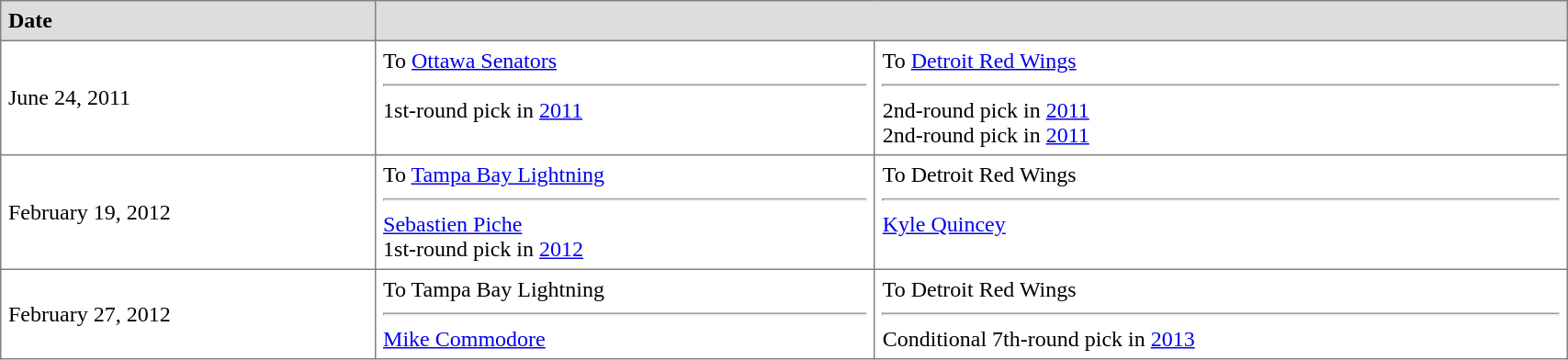<table border="1"  cellpadding="5" style="border-collapse:collapse; width:90%;">
<tr style="background:#ddd;">
<td><strong>Date</strong></td>
<th colspan="2"></th>
</tr>
<tr>
<td>June 24, 2011<br></td>
<td valign="top">To <a href='#'>Ottawa Senators</a><hr>1st-round pick in <a href='#'>2011</a></td>
<td valign="top">To <a href='#'>Detroit Red Wings</a><hr>2nd-round pick in <a href='#'>2011</a><br>2nd-round pick in <a href='#'>2011</a></td>
</tr>
<tr>
<td>February 19, 2012</td>
<td valign="top">To <a href='#'>Tampa Bay Lightning</a> <hr><a href='#'>Sebastien Piche</a><br>1st-round pick in <a href='#'>2012</a></td>
<td valign="top">To Detroit Red Wings <hr><a href='#'>Kyle Quincey</a></td>
</tr>
<tr>
<td>February 27, 2012</td>
<td valign="top">To Tampa Bay Lightning <hr><a href='#'>Mike Commodore</a></td>
<td valign="top">To Detroit Red Wings <hr>Conditional 7th-round pick in <a href='#'>2013</a></td>
</tr>
</table>
